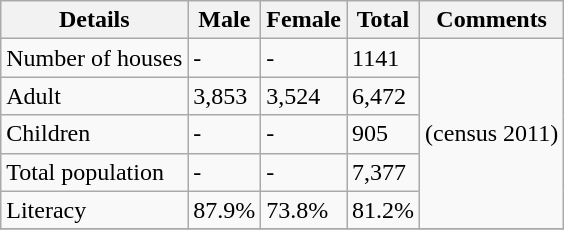<table class="wikitable  sortable">
<tr>
<th>Details</th>
<th>Male</th>
<th>Female</th>
<th>Total</th>
<th>Comments</th>
</tr>
<tr>
<td>Number of  houses</td>
<td>-</td>
<td>-</td>
<td>1141</td>
<td rowspan="5">(census  2011)</td>
</tr>
<tr>
<td>Adult</td>
<td>3,853</td>
<td>3,524</td>
<td>6,472</td>
</tr>
<tr>
<td>Children</td>
<td>-</td>
<td>-</td>
<td>905</td>
</tr>
<tr>
<td>Total population</td>
<td>-</td>
<td>-</td>
<td>7,377</td>
</tr>
<tr>
<td>Literacy</td>
<td>87.9%</td>
<td>73.8%</td>
<td>81.2%</td>
</tr>
<tr>
</tr>
</table>
